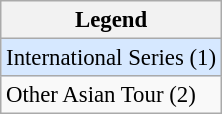<table class="wikitable" style="font-size:95%;">
<tr>
<th>Legend</th>
</tr>
<tr style="background:#D6E8FF;">
<td>International Series (1)</td>
</tr>
<tr>
<td>Other Asian Tour (2)</td>
</tr>
</table>
